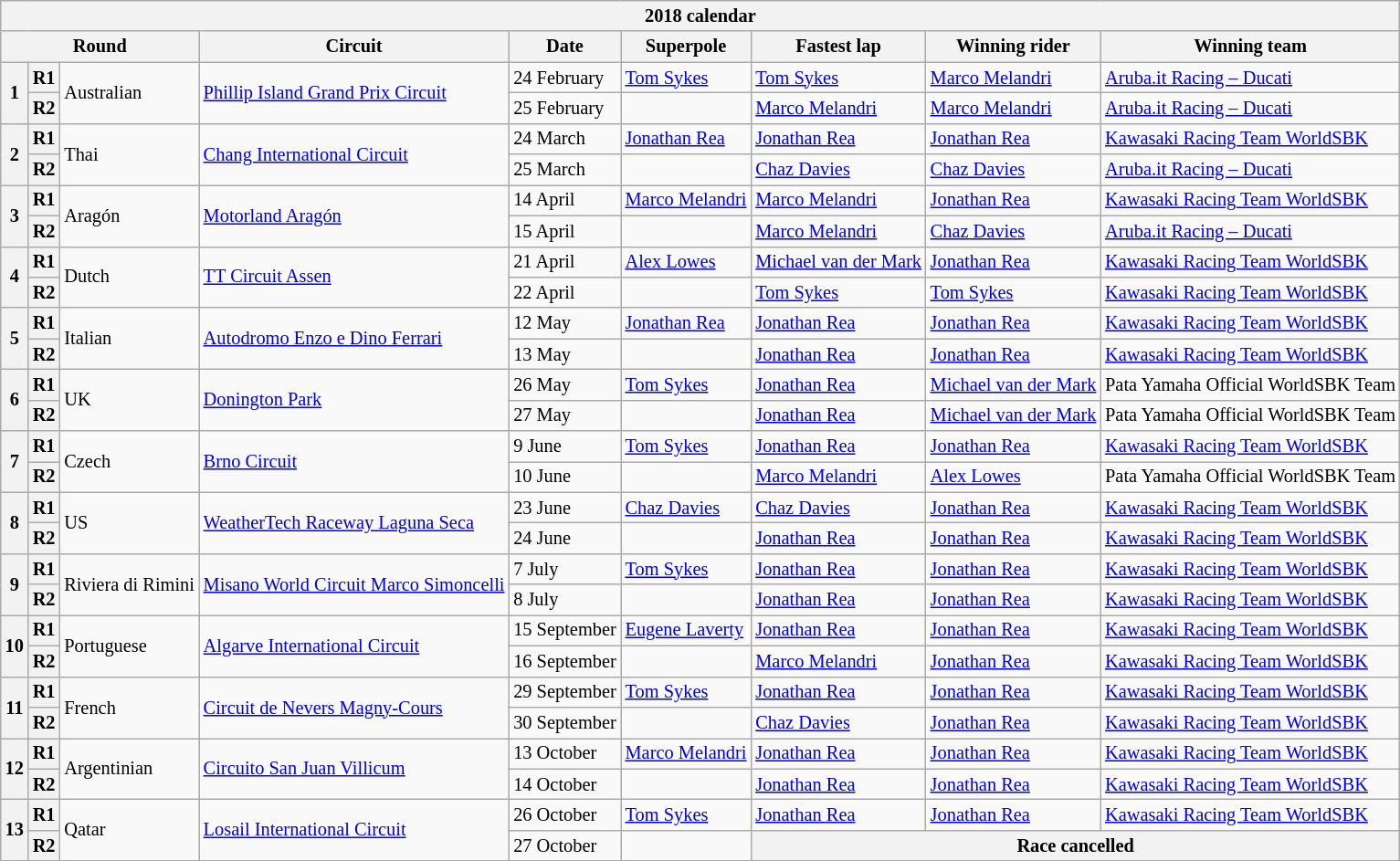<table class="wikitable" style="font-size: 85%">
<tr>
<th colspan=10>2018 calendar</th>
</tr>
<tr>
<th colspan=3>Round</th>
<th>Circuit</th>
<th>Date</th>
<th>Superpole</th>
<th>Fastest lap</th>
<th>Winning rider</th>
<th>Winning team</th>
</tr>
<tr>
<th rowspan=2>1</th>
<th>R1</th>
<td rowspan=2> Australian</td>
<td rowspan=2><a href='#'>Phillip Island Grand Prix Circuit</a></td>
<td>24 February</td>
<td> <a href='#'>Tom Sykes</a></td>
<td> <a href='#'>Tom Sykes</a></td>
<td> <a href='#'>Marco Melandri</a></td>
<td><a href='#'>Aruba.it Racing – Ducati</a></td>
</tr>
<tr>
<th>R2</th>
<td>25 February</td>
<td></td>
<td> <a href='#'>Marco Melandri</a></td>
<td> <a href='#'>Marco Melandri</a></td>
<td><a href='#'>Aruba.it Racing – Ducati</a></td>
</tr>
<tr>
<th rowspan=2>2</th>
<th>R1</th>
<td rowspan=2> Thai</td>
<td rowspan=2><a href='#'>Chang International Circuit</a></td>
<td>24 March</td>
<td> <a href='#'>Jonathan Rea</a></td>
<td> <a href='#'>Jonathan Rea</a></td>
<td> <a href='#'>Jonathan Rea</a></td>
<td><a href='#'>Kawasaki Racing Team WorldSBK</a></td>
</tr>
<tr>
<th>R2</th>
<td>25 March</td>
<td></td>
<td> <a href='#'>Chaz Davies</a></td>
<td> <a href='#'>Chaz Davies</a></td>
<td><a href='#'>Aruba.it Racing – Ducati</a></td>
</tr>
<tr>
<th rowspan=2>3</th>
<th>R1</th>
<td rowspan=2> Aragón</td>
<td rowspan=2><a href='#'>Motorland Aragón</a></td>
<td>14 April</td>
<td> <a href='#'>Marco Melandri</a></td>
<td> <a href='#'>Marco Melandri</a></td>
<td> <a href='#'>Jonathan Rea</a></td>
<td><a href='#'>Kawasaki Racing Team WorldSBK</a></td>
</tr>
<tr>
<th>R2</th>
<td>15 April</td>
<td></td>
<td> <a href='#'>Marco Melandri</a></td>
<td> <a href='#'>Chaz Davies</a></td>
<td><a href='#'>Aruba.it Racing – Ducati</a></td>
</tr>
<tr>
<th rowspan=2>4</th>
<th>R1</th>
<td rowspan=2> Dutch</td>
<td rowspan=2><a href='#'>TT Circuit Assen</a></td>
<td>21 April</td>
<td> <a href='#'>Alex Lowes</a></td>
<td> <a href='#'>Michael van der Mark</a></td>
<td> <a href='#'>Jonathan Rea</a></td>
<td><a href='#'>Kawasaki Racing Team WorldSBK</a></td>
</tr>
<tr>
<th>R2</th>
<td>22 April</td>
<td></td>
<td> <a href='#'>Tom Sykes</a></td>
<td> <a href='#'>Tom Sykes</a></td>
<td><a href='#'>Kawasaki Racing Team WorldSBK</a></td>
</tr>
<tr>
<th rowspan=2>5</th>
<th>R1</th>
<td rowspan=2> Italian</td>
<td rowspan=2><a href='#'>Autodromo Enzo e Dino Ferrari</a></td>
<td>12 May</td>
<td> <a href='#'>Jonathan Rea</a></td>
<td> <a href='#'>Jonathan Rea</a></td>
<td> <a href='#'>Jonathan Rea</a></td>
<td><a href='#'>Kawasaki Racing Team WorldSBK</a></td>
</tr>
<tr>
<th>R2</th>
<td>13 May</td>
<td></td>
<td> <a href='#'>Jonathan Rea</a></td>
<td> <a href='#'>Jonathan Rea</a></td>
<td><a href='#'>Kawasaki Racing Team WorldSBK</a></td>
</tr>
<tr>
<th rowspan=2>6</th>
<th>R1</th>
<td rowspan=2> UK</td>
<td rowspan=2><a href='#'>Donington Park</a></td>
<td>26 May</td>
<td> <a href='#'>Tom Sykes</a></td>
<td> <a href='#'>Jonathan Rea</a></td>
<td> <a href='#'>Michael van der Mark</a></td>
<td>Pata Yamaha Official WorldSBK Team</td>
</tr>
<tr>
<th>R2</th>
<td>27 May</td>
<td></td>
<td> <a href='#'>Jonathan Rea</a></td>
<td> <a href='#'>Michael van der Mark</a></td>
<td>Pata Yamaha Official WorldSBK Team</td>
</tr>
<tr>
<th rowspan=2>7</th>
<th>R1</th>
<td rowspan=2> Czech</td>
<td rowspan=2><a href='#'>Brno Circuit</a></td>
<td>9 June</td>
<td> <a href='#'>Tom Sykes</a></td>
<td> <a href='#'>Jonathan Rea</a></td>
<td> <a href='#'>Jonathan Rea</a></td>
<td><a href='#'>Kawasaki Racing Team WorldSBK</a></td>
</tr>
<tr>
<th>R2</th>
<td>10 June</td>
<td></td>
<td> <a href='#'>Marco Melandri</a></td>
<td> <a href='#'>Alex Lowes</a></td>
<td>Pata Yamaha Official WorldSBK Team</td>
</tr>
<tr>
<th rowspan=2>8</th>
<th>R1</th>
<td rowspan=2> US</td>
<td rowspan=2><a href='#'>WeatherTech Raceway Laguna Seca</a></td>
<td>23 June</td>
<td> <a href='#'>Chaz Davies</a></td>
<td> <a href='#'>Chaz Davies</a></td>
<td> <a href='#'>Jonathan Rea</a></td>
<td><a href='#'>Kawasaki Racing Team WorldSBK</a></td>
</tr>
<tr>
<th>R2</th>
<td>24 June</td>
<td></td>
<td> <a href='#'>Jonathan Rea</a></td>
<td> <a href='#'>Jonathan Rea</a></td>
<td><a href='#'>Kawasaki Racing Team WorldSBK</a></td>
</tr>
<tr>
<th rowspan=2>9</th>
<th>R1</th>
<td rowspan=2> Riviera di Rimini</td>
<td rowspan=2><a href='#'>Misano World Circuit Marco Simoncelli</a></td>
<td>7 July</td>
<td> <a href='#'>Tom Sykes</a></td>
<td> <a href='#'>Jonathan Rea</a></td>
<td> <a href='#'>Jonathan Rea</a></td>
<td><a href='#'>Kawasaki Racing Team WorldSBK</a></td>
</tr>
<tr>
<th>R2</th>
<td>8 July</td>
<td></td>
<td> <a href='#'>Jonathan Rea</a></td>
<td> <a href='#'>Jonathan Rea</a></td>
<td><a href='#'>Kawasaki Racing Team WorldSBK</a></td>
</tr>
<tr>
<th rowspan=2>10</th>
<th>R1</th>
<td rowspan=2> Portuguese</td>
<td rowspan=2><a href='#'>Algarve International Circuit</a></td>
<td>15 September</td>
<td> <a href='#'>Eugene Laverty</a></td>
<td> <a href='#'>Jonathan Rea</a></td>
<td> <a href='#'>Jonathan Rea</a></td>
<td><a href='#'>Kawasaki Racing Team WorldSBK</a></td>
</tr>
<tr>
<th>R2</th>
<td>16 September</td>
<td></td>
<td> <a href='#'>Marco Melandri</a></td>
<td> <a href='#'>Jonathan Rea</a></td>
<td><a href='#'>Kawasaki Racing Team WorldSBK</a></td>
</tr>
<tr>
<th rowspan=2>11</th>
<th>R1</th>
<td rowspan=2> French</td>
<td rowspan=2><a href='#'>Circuit de Nevers Magny-Cours</a></td>
<td>29 September</td>
<td> <a href='#'>Tom Sykes</a></td>
<td> <a href='#'>Jonathan Rea</a></td>
<td> <a href='#'>Jonathan Rea</a></td>
<td><a href='#'>Kawasaki Racing Team WorldSBK</a></td>
</tr>
<tr>
<th>R2</th>
<td>30 September</td>
<td></td>
<td> <a href='#'>Chaz Davies</a></td>
<td> <a href='#'>Jonathan Rea</a></td>
<td><a href='#'>Kawasaki Racing Team WorldSBK</a></td>
</tr>
<tr>
<th rowspan=2>12</th>
<th>R1</th>
<td rowspan=2> Argentinian</td>
<td rowspan=2><a href='#'>Circuito San Juan Villicum</a></td>
<td>13 October</td>
<td> <a href='#'>Marco Melandri</a></td>
<td> <a href='#'>Jonathan Rea</a></td>
<td> <a href='#'>Jonathan Rea</a></td>
<td><a href='#'>Kawasaki Racing Team WorldSBK</a></td>
</tr>
<tr>
<th>R2</th>
<td>14 October</td>
<td></td>
<td> <a href='#'>Jonathan Rea</a></td>
<td> <a href='#'>Jonathan Rea</a></td>
<td><a href='#'>Kawasaki Racing Team WorldSBK</a></td>
</tr>
<tr>
<th rowspan=2>13</th>
<th>R1</th>
<td rowspan=2> Qatar</td>
<td rowspan=2><a href='#'>Losail International Circuit</a></td>
<td>26 October</td>
<td> <a href='#'>Tom Sykes</a></td>
<td> <a href='#'>Jonathan Rea</a></td>
<td> <a href='#'>Jonathan Rea</a></td>
<td><a href='#'>Kawasaki Racing Team WorldSBK</a></td>
</tr>
<tr>
<th>R2</th>
<td>27 October</td>
<td></td>
<th colspan=3>Race cancelled</th>
</tr>
</table>
